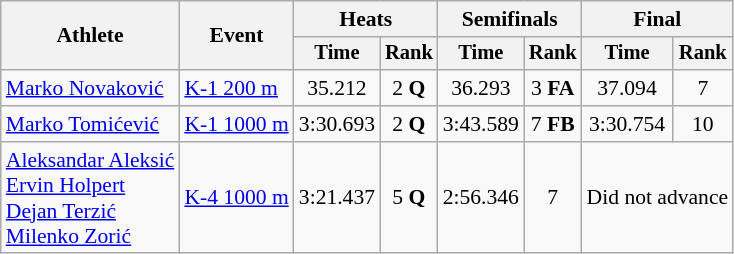<table class=wikitable style="font-size:90%">
<tr>
<th rowspan="2">Athlete</th>
<th rowspan="2">Event</th>
<th colspan=2>Heats</th>
<th colspan=2>Semifinals</th>
<th colspan=2>Final</th>
</tr>
<tr style="font-size:95%">
<th>Time</th>
<th>Rank</th>
<th>Time</th>
<th>Rank</th>
<th>Time</th>
<th>Rank</th>
</tr>
<tr align=center>
<td align=left><a href='#'>Marko Novaković</a></td>
<td align=left><a href='#'>K-1 200 m</a></td>
<td>35.212</td>
<td>2 <strong>Q</strong></td>
<td>36.293</td>
<td>3 <strong>FA</strong></td>
<td>37.094</td>
<td>7</td>
</tr>
<tr align=center>
<td align=left><a href='#'>Marko Tomićević</a></td>
<td align=left><a href='#'>K-1 1000 m</a></td>
<td>3:30.693</td>
<td>2 <strong>Q</strong></td>
<td>3:43.589</td>
<td>7 <strong>FB</strong></td>
<td>3:30.754</td>
<td>10</td>
</tr>
<tr align=center>
<td align=left><a href='#'>Aleksandar Aleksić</a><br><a href='#'>Ervin Holpert</a> <br> <a href='#'>Dejan Terzić</a><br> <a href='#'>Milenko Zorić</a></td>
<td align=left><a href='#'>K-4 1000 m</a></td>
<td>3:21.437</td>
<td>5 <strong>Q</strong></td>
<td>2:56.346</td>
<td>7</td>
<td colspan=2>Did not advance</td>
</tr>
</table>
